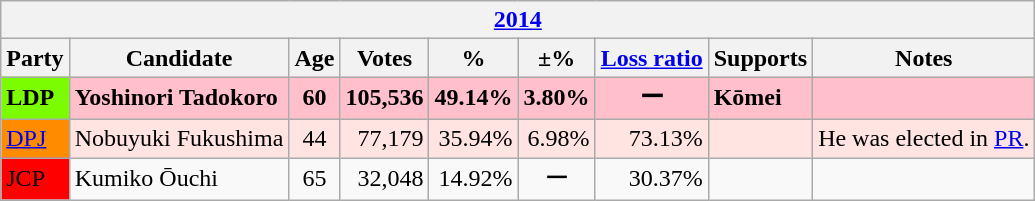<table class="wikitable">
<tr>
<th colspan="9"><a href='#'>2014</a></th>
</tr>
<tr>
<th>Party</th>
<th>Candidate</th>
<th>Age</th>
<th>Votes</th>
<th>%</th>
<th>±%</th>
<th><a href='#'>Loss ratio</a></th>
<th>Supports</th>
<th>Notes</th>
</tr>
<tr>
<td style="background:lawngreen;"><strong>LDP</strong></td>
<td style="background:pink;"><strong>Yoshinori Tadokoro</strong></td>
<td style="background:pink;text-align:center"><strong>60</strong></td>
<td style="background:pink;text-align: right"><strong>105,536</strong></td>
<td style="background:pink;text-align: right"><strong>49.14%</strong></td>
<td style="background:pink;text-align:right"><strong>3.80%</strong></td>
<td style="background:pink;text-align:center"><strong>ー</strong></td>
<td style="background:pink;"><strong>Kōmei</strong></td>
<td style="background:pink;"></td>
</tr>
<tr>
<td style="background:darkorange;"><a href='#'>DPJ</a></td>
<td style="background:mistyrose">Nobuyuki Fukushima</td>
<td style="background:mistyrose;text-align:center">44</td>
<td style="background:mistyrose;text-align:right">77,179</td>
<td style="background:mistyrose;text-align:right">35.94%</td>
<td style="background:mistyrose;text-align:right">6.98%</td>
<td style="background:mistyrose;text-align:right">73.13%</td>
<td style="background:mistyrose"></td>
<td style="background:mistyrose">He was elected in <a href='#'>PR</a>.</td>
</tr>
<tr>
<td style="background:red;">JCP</td>
<td>Kumiko Ōuchi</td>
<td style="text-align:center">65</td>
<td style="text-align:right">32,048</td>
<td style="text-align:right">14.92%</td>
<td style="text-align:center">ー</td>
<td style="text-align:right">30.37%</td>
<td></td>
<td></td>
</tr>
</table>
